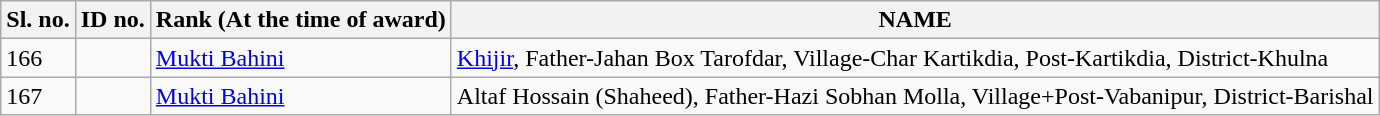<table class ="wikitable">
<tr>
<th>Sl. no.</th>
<th>ID no.</th>
<th>Rank (At the time of award)</th>
<th>NAME</th>
</tr>
<tr>
<td>166</td>
<td></td>
<td><a href='#'>Mukti Bahini</a></td>
<td><a href='#'>Khijir</a>, Father-Jahan Box Tarofdar, Village-Char Kartikdia, Post-Kartikdia, District-Khulna</td>
</tr>
<tr>
<td>167</td>
<td></td>
<td><a href='#'>Mukti Bahini</a></td>
<td>Altaf Hossain (Shaheed), Father-Hazi Sobhan Molla, Village+Post-Vabanipur, District-Barishal</td>
</tr>
</table>
